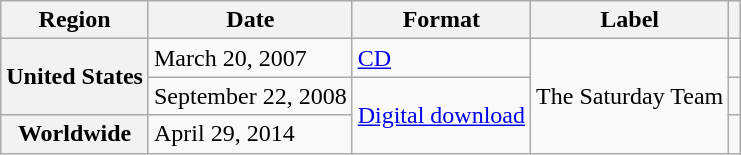<table class="wikitable plainrowheaders">
<tr>
<th scope="col">Region</th>
<th scope="col">Date</th>
<th scope="col">Format</th>
<th scope="col">Label</th>
<th scope="col"></th>
</tr>
<tr>
<th scope="row" rowspan="2">United States</th>
<td>March 20, 2007</td>
<td><a href='#'>CD</a></td>
<td rowspan="3">The Saturday Team</td>
<td></td>
</tr>
<tr>
<td>September 22, 2008</td>
<td rowspan="2"><a href='#'>Digital download</a></td>
</tr>
<tr>
<th scope="row">Worldwide</th>
<td>April 29, 2014</td>
<td></td>
</tr>
</table>
